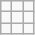<table class="wikitable">
<tr>
<td></td>
<td></td>
<td></td>
</tr>
<tr>
<td></td>
<td></td>
<td></td>
</tr>
<tr>
<td></td>
<td></td>
<td></td>
</tr>
</table>
